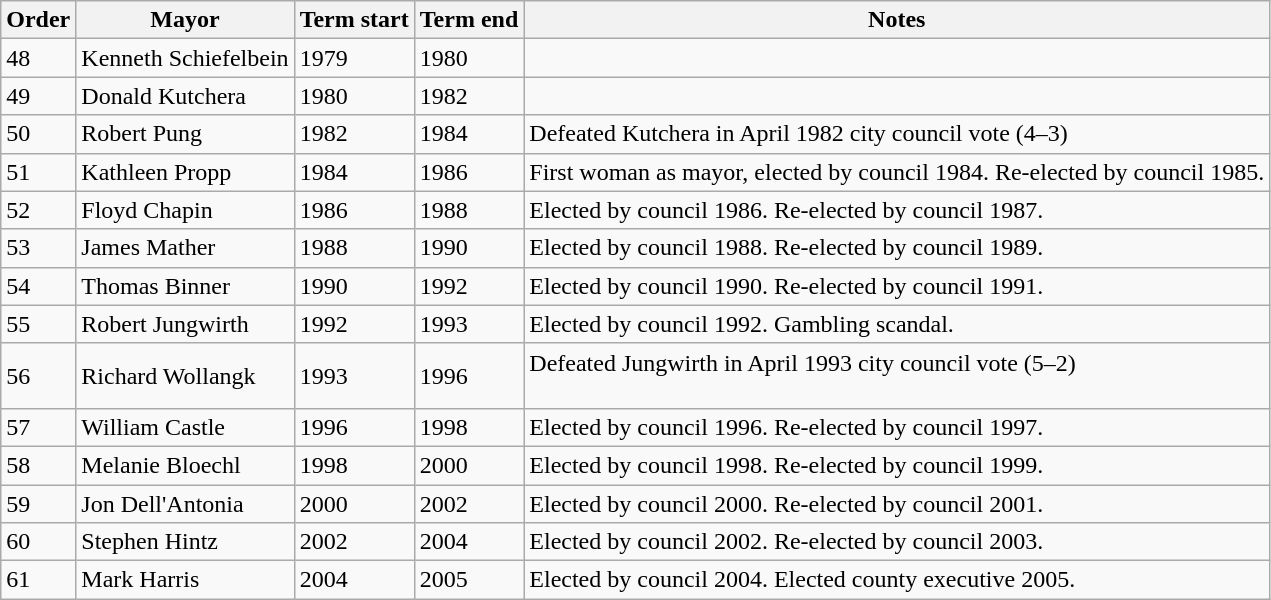<table class="wikitable">
<tr>
<th>Order</th>
<th>Mayor</th>
<th>Term start</th>
<th>Term end</th>
<th>Notes</th>
</tr>
<tr>
<td>48</td>
<td>Kenneth Schiefelbein</td>
<td>1979</td>
<td>1980</td>
<td></td>
</tr>
<tr>
<td>49</td>
<td>Donald Kutchera</td>
<td>1980</td>
<td>1982</td>
<td></td>
</tr>
<tr>
<td>50</td>
<td>Robert Pung</td>
<td>1982</td>
<td>1984</td>
<td>Defeated Kutchera in April 1982 city council vote (4–3)</td>
</tr>
<tr>
<td>51</td>
<td>Kathleen Propp</td>
<td>1984</td>
<td>1986</td>
<td>First woman as mayor, elected by council 1984. Re-elected by council 1985.</td>
</tr>
<tr>
<td>52</td>
<td>Floyd Chapin</td>
<td>1986</td>
<td>1988</td>
<td>Elected by council 1986. Re-elected by council 1987.</td>
</tr>
<tr>
<td>53</td>
<td>James Mather</td>
<td>1988</td>
<td>1990</td>
<td>Elected by council 1988. Re-elected by council 1989.</td>
</tr>
<tr>
<td>54</td>
<td>Thomas Binner</td>
<td>1990</td>
<td>1992</td>
<td>Elected by council 1990. Re-elected by council 1991.</td>
</tr>
<tr>
<td>55</td>
<td>Robert Jungwirth</td>
<td>1992</td>
<td>1993</td>
<td>Elected by council 1992.  Gambling scandal.</td>
</tr>
<tr>
<td>56</td>
<td>Richard Wollangk</td>
<td>1993</td>
<td>1996</td>
<td>Defeated Jungwirth in April 1993 city council vote (5–2)<br><br></td>
</tr>
<tr>
<td>57</td>
<td>William Castle</td>
<td>1996</td>
<td>1998</td>
<td>Elected by council 1996. Re-elected by council 1997.</td>
</tr>
<tr>
<td>58</td>
<td>Melanie Bloechl</td>
<td>1998</td>
<td>2000</td>
<td>Elected by council 1998. Re-elected by council 1999.</td>
</tr>
<tr>
<td>59</td>
<td>Jon Dell'Antonia</td>
<td>2000</td>
<td>2002</td>
<td>Elected by council 2000. Re-elected by council 2001.</td>
</tr>
<tr>
<td>60</td>
<td>Stephen Hintz</td>
<td>2002</td>
<td>2004</td>
<td>Elected by council 2002. Re-elected by council 2003.</td>
</tr>
<tr>
<td>61</td>
<td>Mark Harris</td>
<td>2004</td>
<td>2005</td>
<td>Elected by council 2004. Elected county executive 2005.</td>
</tr>
</table>
